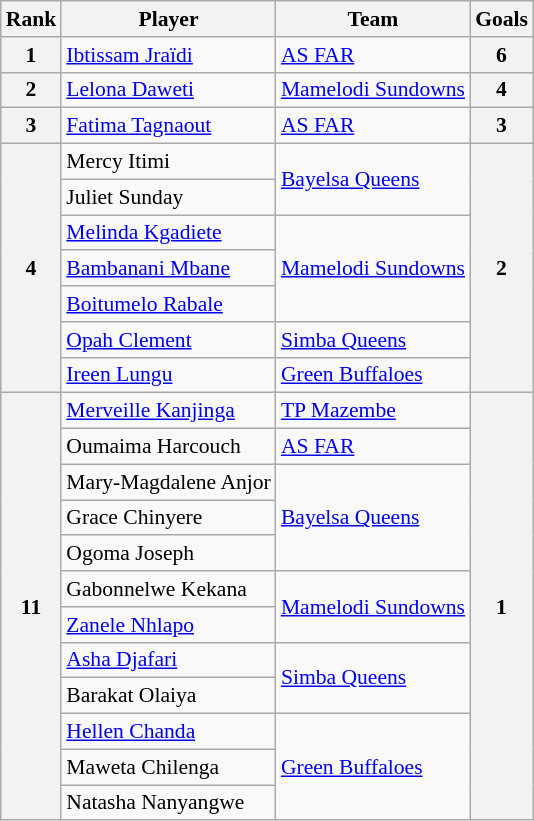<table class="wikitable" style="text-align:center; font-size:90%">
<tr>
<th>Rank</th>
<th>Player</th>
<th>Team</th>
<th>Goals</th>
</tr>
<tr>
<th rowspan=1>1</th>
<td align=left> <a href='#'>Ibtissam Jraïdi</a></td>
<td align=left> <a href='#'>AS FAR</a></td>
<th rowspan=1>6</th>
</tr>
<tr>
<th rowspan=1>2</th>
<td align=left> <a href='#'>Lelona Daweti</a></td>
<td align=left> <a href='#'>Mamelodi Sundowns</a></td>
<th rowspan=1>4</th>
</tr>
<tr>
<th rowspan=1>3</th>
<td align=left> <a href='#'>Fatima Tagnaout</a></td>
<td align=left> <a href='#'>AS FAR</a></td>
<th rowspan=1>3</th>
</tr>
<tr>
<th rowspan=7>4</th>
<td align=left> Mercy Itimi</td>
<td align=left rowspan=2> <a href='#'>Bayelsa Queens</a></td>
<th rowspan=7>2</th>
</tr>
<tr>
<td align=left> Juliet Sunday</td>
</tr>
<tr>
<td align=left> <a href='#'>Melinda Kgadiete</a></td>
<td align=left rowspan=3> <a href='#'>Mamelodi Sundowns</a></td>
</tr>
<tr>
<td align=left> <a href='#'>Bambanani Mbane</a></td>
</tr>
<tr>
<td align=left> <a href='#'>Boitumelo Rabale</a></td>
</tr>
<tr>
<td align=left> <a href='#'>Opah Clement</a></td>
<td align=left> <a href='#'>Simba Queens</a></td>
</tr>
<tr>
<td align=left> <a href='#'>Ireen Lungu</a></td>
<td align=left> <a href='#'>Green Buffaloes</a></td>
</tr>
<tr>
<th rowspan=12>11</th>
<td align=left> <a href='#'>Merveille Kanjinga</a></td>
<td align=left> <a href='#'>TP Mazembe</a></td>
<th rowspan=12>1</th>
</tr>
<tr>
<td align=left> Oumaima Harcouch</td>
<td align=left> <a href='#'>AS FAR</a></td>
</tr>
<tr>
<td align=left> Mary-Magdalene Anjor</td>
<td align=left rowspan=3> <a href='#'>Bayelsa Queens</a></td>
</tr>
<tr>
<td align=left> Grace Chinyere</td>
</tr>
<tr>
<td align=left> Ogoma Joseph</td>
</tr>
<tr>
<td align=left> Gabonnelwe Kekana</td>
<td align=left rowspan=2> <a href='#'>Mamelodi Sundowns</a></td>
</tr>
<tr>
<td align=left> <a href='#'>Zanele Nhlapo</a></td>
</tr>
<tr>
<td align=left> <a href='#'>Asha Djafari</a></td>
<td align=left rowspan=2> <a href='#'>Simba Queens</a></td>
</tr>
<tr>
<td align=left> Barakat Olaiya</td>
</tr>
<tr>
<td align=left> <a href='#'>Hellen Chanda</a></td>
<td align=left rowspan=3> <a href='#'>Green Buffaloes</a></td>
</tr>
<tr>
<td align=left> Maweta Chilenga</td>
</tr>
<tr>
<td align=left> Natasha Nanyangwe</td>
</tr>
</table>
